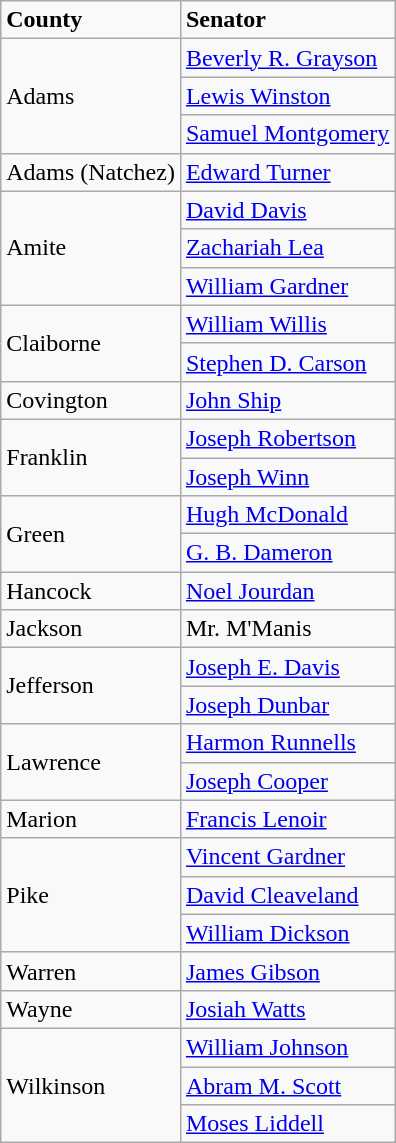<table class="wikitable">
<tr>
<td><strong>County</strong></td>
<td><strong>Senator</strong></td>
</tr>
<tr>
<td colspan="1" rowspan="3">Adams</td>
<td><a href='#'>Beverly R. Grayson</a></td>
</tr>
<tr>
<td><a href='#'>Lewis Winston</a></td>
</tr>
<tr>
<td><a href='#'>Samuel Montgomery</a></td>
</tr>
<tr>
<td>Adams (Natchez)</td>
<td><a href='#'>Edward Turner</a></td>
</tr>
<tr>
<td colspan="1" rowspan="3">Amite</td>
<td><a href='#'>David Davis</a></td>
</tr>
<tr>
<td><a href='#'>Zachariah Lea</a></td>
</tr>
<tr>
<td><a href='#'>William Gardner</a></td>
</tr>
<tr>
<td colspan="1" rowspan="2">Claiborne</td>
<td><a href='#'>William Willis</a></td>
</tr>
<tr>
<td><a href='#'>Stephen D. Carson</a></td>
</tr>
<tr>
<td>Covington</td>
<td><a href='#'>John Ship</a></td>
</tr>
<tr>
<td colspan="1" rowspan="2">Franklin</td>
<td><a href='#'>Joseph Robertson</a></td>
</tr>
<tr>
<td><a href='#'>Joseph Winn</a></td>
</tr>
<tr>
<td colspan="1" rowspan="2">Green</td>
<td><a href='#'>Hugh McDonald</a></td>
</tr>
<tr>
<td><a href='#'>G. B. Dameron</a></td>
</tr>
<tr>
<td>Hancock</td>
<td><a href='#'>Noel Jourdan</a></td>
</tr>
<tr>
<td>Jackson</td>
<td>Mr. M'Manis</td>
</tr>
<tr>
<td colspan="1" rowspan="2">Jefferson</td>
<td><a href='#'>Joseph E. Davis</a></td>
</tr>
<tr>
<td><a href='#'>Joseph Dunbar</a></td>
</tr>
<tr>
<td colspan="1" rowspan="2">Lawrence</td>
<td><a href='#'>Harmon Runnells</a></td>
</tr>
<tr>
<td><a href='#'>Joseph Cooper</a></td>
</tr>
<tr>
<td>Marion</td>
<td><a href='#'>Francis Lenoir</a></td>
</tr>
<tr>
<td colspan="1" rowspan="3">Pike</td>
<td><a href='#'>Vincent Gardner</a></td>
</tr>
<tr>
<td><a href='#'>David Cleaveland</a></td>
</tr>
<tr>
<td><a href='#'>William Dickson</a></td>
</tr>
<tr>
<td>Warren</td>
<td><a href='#'>James Gibson</a></td>
</tr>
<tr>
<td>Wayne</td>
<td><a href='#'>Josiah Watts</a></td>
</tr>
<tr>
<td colspan="1" rowspan="3">Wilkinson</td>
<td><a href='#'>William Johnson</a></td>
</tr>
<tr>
<td><a href='#'>Abram M. Scott</a></td>
</tr>
<tr>
<td><a href='#'>Moses Liddell</a></td>
</tr>
</table>
